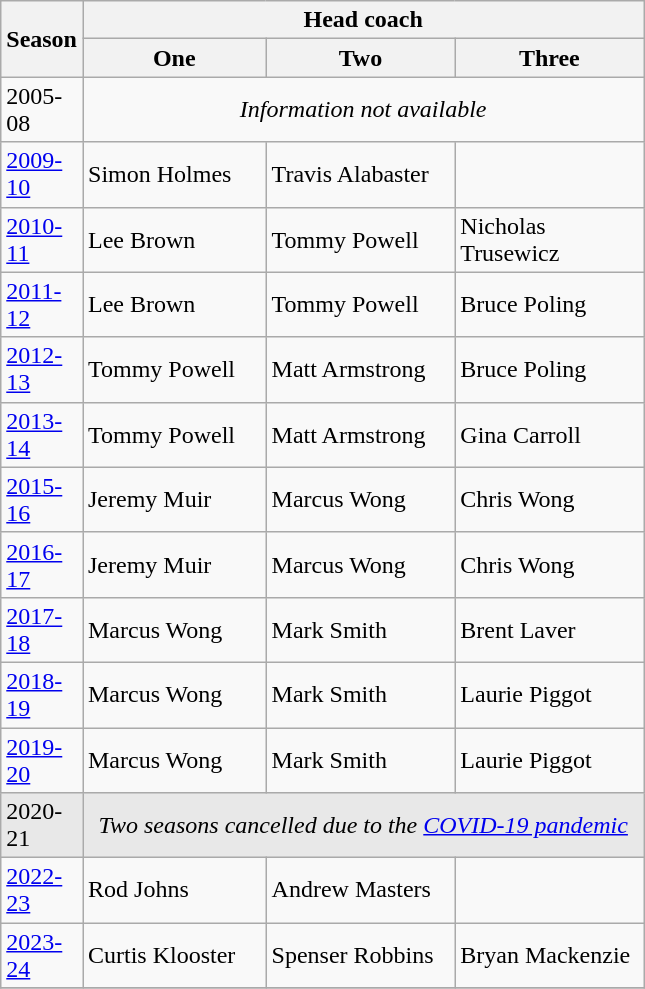<table class="sortable wikitable" style="width:34%;text-align:center">
<tr>
<th rowspan="2">Season</th>
<th colspan="3">Head coach</th>
</tr>
<tr>
<th width=33%>One</th>
<th width=33%>Two</th>
<th width=33%>Three</th>
</tr>
<tr>
<td align="left">2005-08</td>
<td colspan="3"><em>Information not available</em></td>
</tr>
<tr>
<td align="left"><a href='#'>2009-10</a></td>
<td align=left> Simon Holmes</td>
<td align=left> Travis Alabaster</td>
<td></td>
</tr>
<tr>
<td align="left"><a href='#'>2010-11</a></td>
<td align="left"> Lee Brown</td>
<td align="left"> Tommy Powell</td>
<td align="left"> Nicholas Trusewicz</td>
</tr>
<tr>
<td align="left"><a href='#'>2011-12</a></td>
<td align="left"> Lee Brown</td>
<td align="left"> Tommy Powell</td>
<td align="left"> Bruce Poling</td>
</tr>
<tr>
<td align="left"><a href='#'>2012-13</a></td>
<td align="left"> Tommy Powell</td>
<td align="left"> Matt Armstrong</td>
<td align="left"> Bruce Poling</td>
</tr>
<tr>
<td align="left"><a href='#'>2013-14</a></td>
<td align="left"> Tommy Powell</td>
<td align="left"> Matt Armstrong</td>
<td align="left"> Gina Carroll</td>
</tr>
<tr>
<td align="left"><a href='#'>2015-16</a></td>
<td align="left"> Jeremy Muir</td>
<td align="left"> Marcus Wong</td>
<td align="left"> Chris Wong</td>
</tr>
<tr>
<td align="left"><a href='#'>2016-17</a></td>
<td align="left"> Jeremy Muir</td>
<td align="left"> Marcus Wong</td>
<td align="left"> Chris Wong</td>
</tr>
<tr>
<td align="left"><a href='#'>2017-18</a></td>
<td align="left"> Marcus Wong</td>
<td align="left"> Mark Smith</td>
<td align="left"> Brent Laver</td>
</tr>
<tr>
<td align="left"><a href='#'>2018-19</a></td>
<td align="left"> Marcus Wong</td>
<td align="left"> Mark Smith</td>
<td align="left"> Laurie Piggot</td>
</tr>
<tr>
<td align="left"><a href='#'>2019-20</a></td>
<td align="left"> Marcus Wong</td>
<td align="left"> Mark Smith</td>
<td align="left"> Laurie Piggot</td>
</tr>
<tr>
<td align=left bgcolor="#e8e8e8">2020-21</td>
<td colspan="3" bgcolor="#e8e8e8"><em>Two seasons cancelled due to the <a href='#'>COVID-19 pandemic</a></em></td>
</tr>
<tr>
<td align="left"><a href='#'>2022-23</a></td>
<td align="left"> Rod Johns</td>
<td align="left"> Andrew Masters</td>
<td></td>
</tr>
<tr>
<td align="left"><a href='#'>2023-24</a></td>
<td align="left"> Curtis Klooster</td>
<td align="left"> Spenser Robbins</td>
<td align="left"> Bryan Mackenzie</td>
</tr>
<tr>
</tr>
</table>
